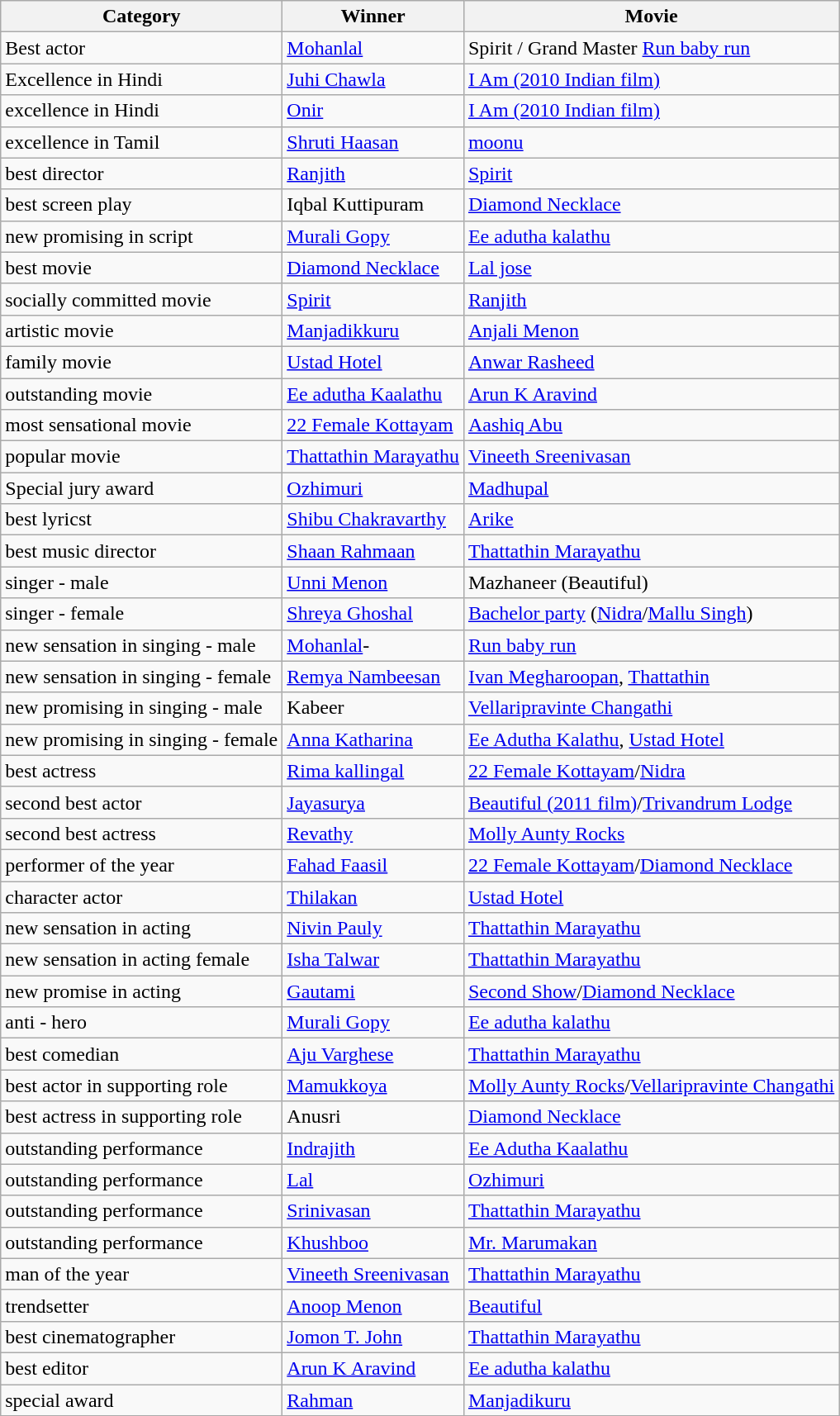<table class="wikitable">
<tr>
<th>Category</th>
<th>Winner</th>
<th>Movie</th>
</tr>
<tr>
<td>Best actor</td>
<td><a href='#'>Mohanlal</a></td>
<td>Spirit / Grand Master <a href='#'>Run baby run</a></td>
</tr>
<tr>
<td>Excellence in Hindi</td>
<td><a href='#'>Juhi Chawla</a></td>
<td><a href='#'>I Am (2010 Indian film)</a></td>
</tr>
<tr>
<td>excellence in Hindi</td>
<td><a href='#'>Onir</a></td>
<td><a href='#'>I Am (2010 Indian film)</a></td>
</tr>
<tr>
<td>excellence in Tamil</td>
<td><a href='#'>Shruti Haasan</a></td>
<td><a href='#'>moonu</a></td>
</tr>
<tr>
<td>best director</td>
<td><a href='#'>Ranjith</a></td>
<td><a href='#'>Spirit</a></td>
</tr>
<tr>
<td>best screen play</td>
<td>Iqbal Kuttipuram</td>
<td><a href='#'>Diamond Necklace</a></td>
</tr>
<tr>
<td>new promising in script</td>
<td><a href='#'>Murali Gopy</a></td>
<td><a href='#'>Ee adutha kalathu</a></td>
</tr>
<tr>
<td>best movie</td>
<td><a href='#'>Diamond Necklace</a></td>
<td><a href='#'>Lal jose</a></td>
</tr>
<tr>
<td>socially committed movie</td>
<td><a href='#'>Spirit</a></td>
<td><a href='#'>Ranjith</a></td>
</tr>
<tr>
<td>artistic movie</td>
<td><a href='#'>Manjadikkuru</a></td>
<td><a href='#'>Anjali Menon</a></td>
</tr>
<tr>
<td>family movie</td>
<td><a href='#'>Ustad Hotel</a></td>
<td><a href='#'>Anwar Rasheed</a></td>
</tr>
<tr>
<td>outstanding movie</td>
<td><a href='#'>Ee adutha Kaalathu</a></td>
<td><a href='#'>Arun K Aravind</a></td>
</tr>
<tr>
<td>most sensational movie</td>
<td><a href='#'>22 Female Kottayam</a></td>
<td><a href='#'>Aashiq Abu</a></td>
</tr>
<tr>
<td>popular movie</td>
<td><a href='#'>Thattathin Marayathu</a></td>
<td><a href='#'>Vineeth Sreenivasan</a></td>
</tr>
<tr>
<td>Special jury award</td>
<td><a href='#'>Ozhimuri</a></td>
<td><a href='#'>Madhupal</a></td>
</tr>
<tr>
<td>best lyricst</td>
<td><a href='#'>Shibu Chakravarthy</a></td>
<td><a href='#'>Arike</a></td>
</tr>
<tr>
<td>best music director</td>
<td><a href='#'>Shaan Rahmaan</a></td>
<td><a href='#'>Thattathin Marayathu</a></td>
</tr>
<tr>
<td>singer - male</td>
<td><a href='#'>Unni Menon</a></td>
<td>Mazhaneer (Beautiful)</td>
</tr>
<tr>
<td>singer - female</td>
<td><a href='#'>Shreya Ghoshal</a></td>
<td><a href='#'>Bachelor party</a> (<a href='#'>Nidra</a>/<a href='#'>Mallu Singh</a>)</td>
</tr>
<tr>
<td>new sensation in singing - male</td>
<td><a href='#'>Mohanlal</a>-</td>
<td><a href='#'>Run baby run</a></td>
</tr>
<tr>
<td>new sensation in singing - female</td>
<td><a href='#'>Remya Nambeesan</a></td>
<td><a href='#'>Ivan Megharoopan</a>, <a href='#'>Thattathin</a></td>
</tr>
<tr>
<td>new promising in singing - male</td>
<td>Kabeer</td>
<td><a href='#'>Vellaripravinte Changathi</a></td>
</tr>
<tr>
<td>new promising in singing - female</td>
<td><a href='#'>Anna Katharina</a></td>
<td><a href='#'>Ee Adutha Kalathu</a>, <a href='#'>Ustad Hotel</a></td>
</tr>
<tr>
<td>best actress</td>
<td><a href='#'>Rima kallingal</a></td>
<td><a href='#'>22 Female Kottayam</a>/<a href='#'>Nidra</a></td>
</tr>
<tr>
<td>second best actor</td>
<td><a href='#'>Jayasurya</a></td>
<td><a href='#'>Beautiful (2011 film)</a>/<a href='#'>Trivandrum Lodge</a></td>
</tr>
<tr>
<td>second best actress</td>
<td><a href='#'>Revathy</a></td>
<td><a href='#'>Molly Aunty Rocks</a></td>
</tr>
<tr>
<td>performer of the year</td>
<td><a href='#'>Fahad Faasil</a></td>
<td><a href='#'>22 Female Kottayam</a>/<a href='#'>Diamond Necklace</a></td>
</tr>
<tr>
<td>character actor</td>
<td><a href='#'>Thilakan</a></td>
<td><a href='#'>Ustad Hotel</a></td>
</tr>
<tr>
<td>new sensation in acting</td>
<td><a href='#'>Nivin Pauly</a></td>
<td><a href='#'>Thattathin Marayathu</a></td>
</tr>
<tr>
<td>new sensation in acting female</td>
<td><a href='#'>Isha Talwar</a></td>
<td><a href='#'>Thattathin Marayathu</a></td>
</tr>
<tr>
<td>new promise in acting</td>
<td><a href='#'>Gautami</a></td>
<td><a href='#'>Second Show</a>/<a href='#'>Diamond Necklace</a></td>
</tr>
<tr>
<td>anti - hero</td>
<td><a href='#'>Murali Gopy</a></td>
<td><a href='#'>Ee adutha kalathu</a></td>
</tr>
<tr>
<td>best comedian</td>
<td><a href='#'>Aju Varghese</a></td>
<td><a href='#'>Thattathin Marayathu</a></td>
</tr>
<tr>
<td>best actor in supporting role</td>
<td><a href='#'>Mamukkoya</a></td>
<td><a href='#'>Molly Aunty Rocks</a>/<a href='#'>Vellaripravinte Changathi</a></td>
</tr>
<tr>
<td>best actress in supporting role</td>
<td>Anusri</td>
<td><a href='#'>Diamond Necklace</a></td>
</tr>
<tr>
<td>outstanding performance</td>
<td><a href='#'>Indrajith</a></td>
<td><a href='#'>Ee Adutha Kaalathu</a></td>
</tr>
<tr>
<td>outstanding performance</td>
<td><a href='#'>Lal</a></td>
<td><a href='#'>Ozhimuri</a></td>
</tr>
<tr>
<td>outstanding performance</td>
<td><a href='#'>Srinivasan</a></td>
<td><a href='#'>Thattathin Marayathu</a></td>
</tr>
<tr>
<td>outstanding performance</td>
<td><a href='#'>Khushboo</a></td>
<td><a href='#'>Mr. Marumakan</a></td>
</tr>
<tr>
<td>man of the year</td>
<td><a href='#'>Vineeth Sreenivasan</a></td>
<td><a href='#'>Thattathin Marayathu</a></td>
</tr>
<tr>
<td>trendsetter</td>
<td><a href='#'>Anoop Menon</a></td>
<td><a href='#'>Beautiful</a></td>
</tr>
<tr>
<td>best cinematographer</td>
<td><a href='#'>Jomon T. John</a></td>
<td><a href='#'>Thattathin Marayathu</a></td>
</tr>
<tr>
<td>best editor</td>
<td><a href='#'>Arun K Aravind</a></td>
<td><a href='#'>Ee adutha kalathu</a></td>
</tr>
<tr>
<td>special award</td>
<td><a href='#'>Rahman</a></td>
<td><a href='#'>Manjadikuru</a></td>
</tr>
<tr>
</tr>
</table>
